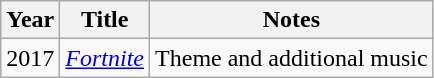<table class="wikitable">
<tr>
<th>Year</th>
<th>Title</th>
<th>Notes</th>
</tr>
<tr>
<td>2017</td>
<td><em><a href='#'>Fortnite</a></em></td>
<td>Theme and additional music</td>
</tr>
</table>
